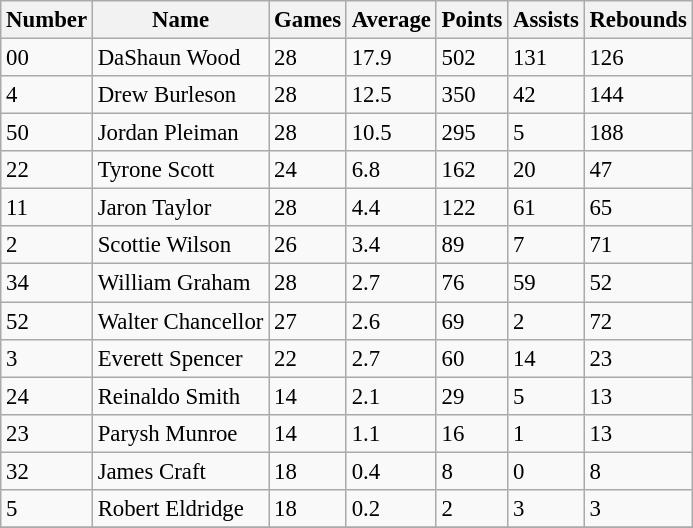<table class="wikitable" style="font-size: 95%;">
<tr>
<th>Number</th>
<th>Name</th>
<th>Games</th>
<th>Average</th>
<th>Points</th>
<th>Assists</th>
<th>Rebounds</th>
</tr>
<tr>
<td>00</td>
<td>DaShaun Wood</td>
<td>28</td>
<td>17.9</td>
<td>502</td>
<td>131</td>
<td>126</td>
</tr>
<tr>
<td>4</td>
<td>Drew Burleson</td>
<td>28</td>
<td>12.5</td>
<td>350</td>
<td>42</td>
<td>144</td>
</tr>
<tr>
<td>50</td>
<td>Jordan Pleiman</td>
<td>28</td>
<td>10.5</td>
<td>295</td>
<td>5</td>
<td>188</td>
</tr>
<tr>
<td>22</td>
<td>Tyrone Scott</td>
<td>24</td>
<td>6.8</td>
<td>162</td>
<td>20</td>
<td>47</td>
</tr>
<tr>
<td>11</td>
<td>Jaron Taylor</td>
<td>28</td>
<td>4.4</td>
<td>122</td>
<td>61</td>
<td>65</td>
</tr>
<tr>
<td>2</td>
<td>Scottie Wilson</td>
<td>26</td>
<td>3.4</td>
<td>89</td>
<td>7</td>
<td>71</td>
</tr>
<tr>
<td>34</td>
<td>William Graham</td>
<td>28</td>
<td>2.7</td>
<td>76</td>
<td>59</td>
<td>52</td>
</tr>
<tr>
<td>52</td>
<td>Walter Chancellor</td>
<td>27</td>
<td>2.6</td>
<td>69</td>
<td>2</td>
<td>72</td>
</tr>
<tr>
<td>3</td>
<td>Everett Spencer</td>
<td>22</td>
<td>2.7</td>
<td>60</td>
<td>14</td>
<td>23</td>
</tr>
<tr>
<td>24</td>
<td>Reinaldo Smith</td>
<td>14</td>
<td>2.1</td>
<td>29</td>
<td>5</td>
<td>13</td>
</tr>
<tr>
<td>23</td>
<td>Parysh Munroe</td>
<td>14</td>
<td>1.1</td>
<td>16</td>
<td>1</td>
<td>13</td>
</tr>
<tr>
<td>32</td>
<td>James Craft</td>
<td>18</td>
<td>0.4</td>
<td>8</td>
<td>0</td>
<td>8</td>
</tr>
<tr>
<td>5</td>
<td>Robert Eldridge</td>
<td>18</td>
<td>0.2</td>
<td>2</td>
<td>3</td>
<td>3</td>
</tr>
<tr>
</tr>
</table>
